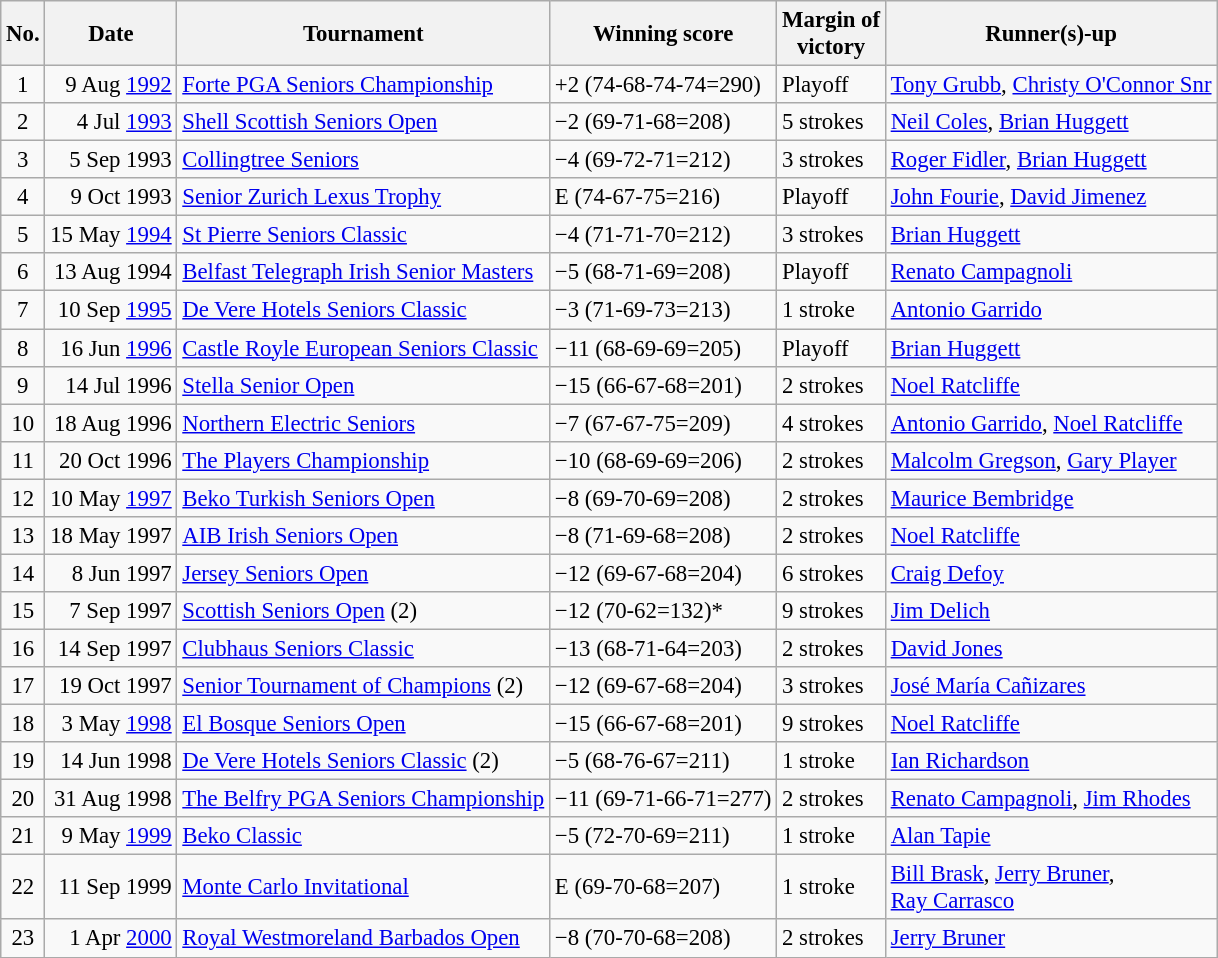<table class="wikitable" style="font-size:95%;">
<tr>
<th>No.</th>
<th>Date</th>
<th>Tournament</th>
<th>Winning score</th>
<th>Margin of<br>victory</th>
<th>Runner(s)-up</th>
</tr>
<tr>
<td align=center>1</td>
<td align=right>9 Aug <a href='#'>1992</a></td>
<td><a href='#'>Forte PGA Seniors Championship</a></td>
<td>+2 (74-68-74-74=290)</td>
<td>Playoff</td>
<td> <a href='#'>Tony Grubb</a>,  <a href='#'>Christy O'Connor Snr</a></td>
</tr>
<tr>
<td align=center>2</td>
<td align=right>4 Jul <a href='#'>1993</a></td>
<td><a href='#'>Shell Scottish Seniors Open</a></td>
<td>−2 (69-71-68=208)</td>
<td>5 strokes</td>
<td> <a href='#'>Neil Coles</a>,  <a href='#'>Brian Huggett</a></td>
</tr>
<tr>
<td align=center>3</td>
<td align=right>5 Sep 1993</td>
<td><a href='#'>Collingtree Seniors</a></td>
<td>−4 (69-72-71=212)</td>
<td>3 strokes</td>
<td> <a href='#'>Roger Fidler</a>,  <a href='#'>Brian Huggett</a></td>
</tr>
<tr>
<td align=center>4</td>
<td align=right>9 Oct 1993</td>
<td><a href='#'>Senior Zurich Lexus Trophy</a></td>
<td>E (74-67-75=216)</td>
<td>Playoff</td>
<td> <a href='#'>John Fourie</a>,  <a href='#'>David Jimenez</a></td>
</tr>
<tr>
<td align=center>5</td>
<td align=right>15 May <a href='#'>1994</a></td>
<td><a href='#'>St Pierre Seniors Classic</a></td>
<td>−4 (71-71-70=212)</td>
<td>3 strokes</td>
<td> <a href='#'>Brian Huggett</a></td>
</tr>
<tr>
<td align=center>6</td>
<td align=right>13 Aug 1994</td>
<td><a href='#'>Belfast Telegraph Irish Senior Masters</a></td>
<td>−5 (68-71-69=208)</td>
<td>Playoff</td>
<td> <a href='#'>Renato Campagnoli</a></td>
</tr>
<tr>
<td align=center>7</td>
<td align=right>10 Sep <a href='#'>1995</a></td>
<td><a href='#'>De Vere Hotels Seniors Classic</a></td>
<td>−3 (71-69-73=213)</td>
<td>1 stroke</td>
<td> <a href='#'>Antonio Garrido</a></td>
</tr>
<tr>
<td align=center>8</td>
<td align=right>16 Jun <a href='#'>1996</a></td>
<td><a href='#'>Castle Royle European Seniors Classic</a></td>
<td>−11 (68-69-69=205)</td>
<td>Playoff</td>
<td> <a href='#'>Brian Huggett</a></td>
</tr>
<tr>
<td align=center>9</td>
<td align=right>14 Jul 1996</td>
<td><a href='#'>Stella Senior Open</a></td>
<td>−15 (66-67-68=201)</td>
<td>2 strokes</td>
<td> <a href='#'>Noel Ratcliffe</a></td>
</tr>
<tr>
<td align=center>10</td>
<td align=right>18 Aug 1996</td>
<td><a href='#'>Northern Electric Seniors</a></td>
<td>−7 (67-67-75=209)</td>
<td>4 strokes</td>
<td> <a href='#'>Antonio Garrido</a>,  <a href='#'>Noel Ratcliffe</a></td>
</tr>
<tr>
<td align=center>11</td>
<td align=right>20 Oct 1996</td>
<td><a href='#'>The Players Championship</a></td>
<td>−10 (68-69-69=206)</td>
<td>2 strokes</td>
<td> <a href='#'>Malcolm Gregson</a>,  <a href='#'>Gary Player</a></td>
</tr>
<tr>
<td align=center>12</td>
<td align=right>10 May <a href='#'>1997</a></td>
<td><a href='#'>Beko Turkish Seniors Open</a></td>
<td>−8 (69-70-69=208)</td>
<td>2 strokes</td>
<td> <a href='#'>Maurice Bembridge</a></td>
</tr>
<tr>
<td align=center>13</td>
<td align=right>18 May 1997</td>
<td><a href='#'>AIB Irish Seniors Open</a></td>
<td>−8 (71-69-68=208)</td>
<td>2 strokes</td>
<td> <a href='#'>Noel Ratcliffe</a></td>
</tr>
<tr>
<td align=center>14</td>
<td align=right>8 Jun 1997</td>
<td><a href='#'>Jersey Seniors Open</a></td>
<td>−12 (69-67-68=204)</td>
<td>6 strokes</td>
<td> <a href='#'>Craig Defoy</a></td>
</tr>
<tr>
<td align=center>15</td>
<td align=right>7 Sep 1997</td>
<td><a href='#'>Scottish Seniors Open</a> (2)</td>
<td>−12 (70-62=132)*</td>
<td>9 strokes</td>
<td> <a href='#'>Jim Delich</a></td>
</tr>
<tr>
<td align=center>16</td>
<td align=right>14 Sep 1997</td>
<td><a href='#'>Clubhaus Seniors Classic</a></td>
<td>−13 (68-71-64=203)</td>
<td>2 strokes</td>
<td> <a href='#'>David Jones</a></td>
</tr>
<tr>
<td align=center>17</td>
<td align=right>19 Oct 1997</td>
<td><a href='#'>Senior Tournament of Champions</a> (2)</td>
<td>−12 (69-67-68=204)</td>
<td>3 strokes</td>
<td> <a href='#'>José María Cañizares</a></td>
</tr>
<tr>
<td align=center>18</td>
<td align=right>3 May <a href='#'>1998</a></td>
<td><a href='#'>El Bosque Seniors Open</a></td>
<td>−15 (66-67-68=201)</td>
<td>9 strokes</td>
<td> <a href='#'>Noel Ratcliffe</a></td>
</tr>
<tr>
<td align=center>19</td>
<td align=right>14 Jun 1998</td>
<td><a href='#'>De Vere Hotels Seniors Classic</a> (2)</td>
<td>−5 (68-76-67=211)</td>
<td>1 stroke</td>
<td> <a href='#'>Ian Richardson</a></td>
</tr>
<tr>
<td align=center>20</td>
<td align=right>31 Aug 1998</td>
<td><a href='#'>The Belfry PGA Seniors Championship</a></td>
<td>−11 (69-71-66-71=277)</td>
<td>2 strokes</td>
<td> <a href='#'>Renato Campagnoli</a>,  <a href='#'>Jim Rhodes</a></td>
</tr>
<tr>
<td align=center>21</td>
<td align=right>9 May <a href='#'>1999</a></td>
<td><a href='#'>Beko Classic</a></td>
<td>−5 (72-70-69=211)</td>
<td>1 stroke</td>
<td> <a href='#'>Alan Tapie</a></td>
</tr>
<tr>
<td align=center>22</td>
<td align=right>11 Sep 1999</td>
<td><a href='#'>Monte Carlo Invitational</a></td>
<td>E (69-70-68=207)</td>
<td>1 stroke</td>
<td> <a href='#'>Bill Brask</a>,  <a href='#'>Jerry Bruner</a>,<br> <a href='#'>Ray Carrasco</a></td>
</tr>
<tr>
<td align=center>23</td>
<td align=right>1 Apr <a href='#'>2000</a></td>
<td><a href='#'>Royal Westmoreland Barbados Open</a></td>
<td>−8 (70-70-68=208)</td>
<td>2 strokes</td>
<td> <a href='#'>Jerry Bruner</a></td>
</tr>
</table>
